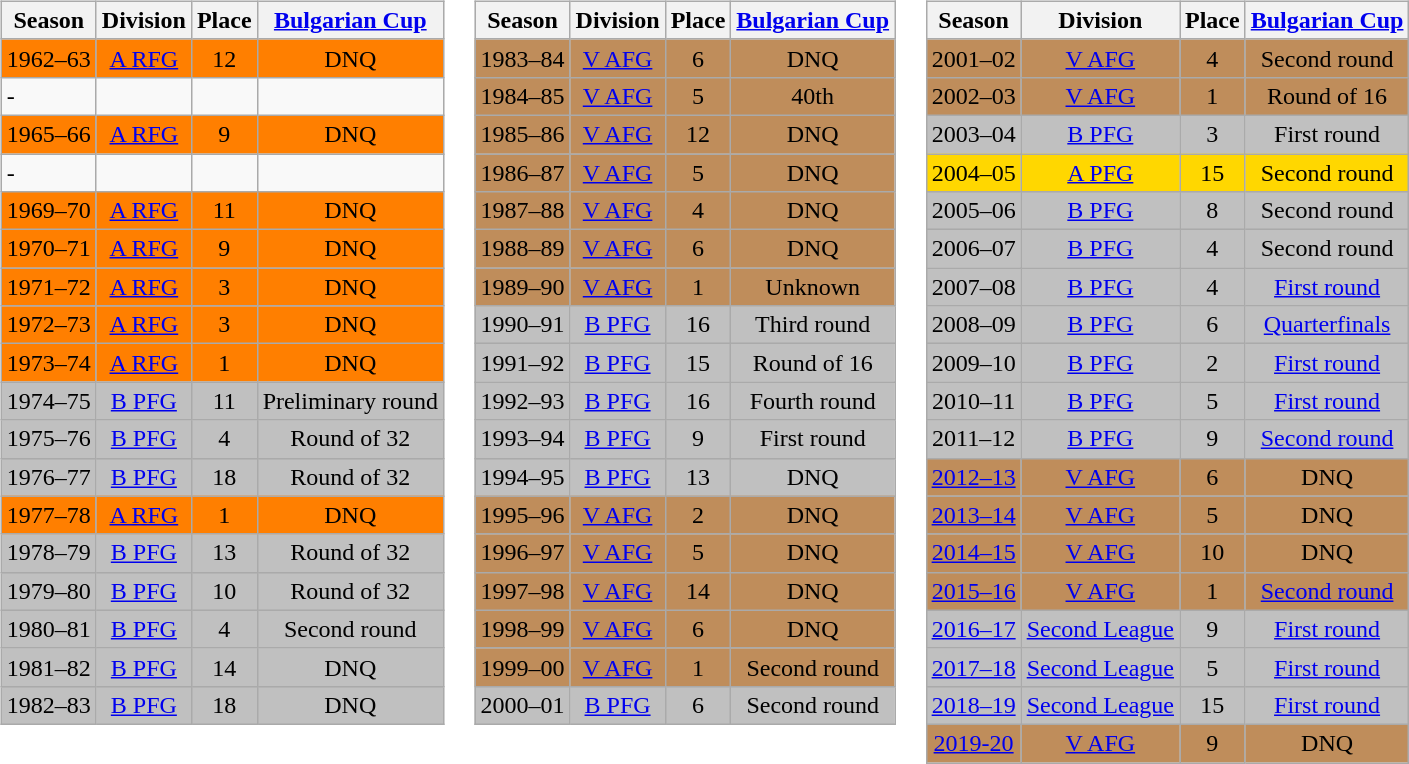<table>
<tr>
<td valign="top"><br><table class="wikitable">
<tr style="background:#f0f6fa;">
<th><strong>Season</strong></th>
<th><strong>Division</strong></th>
<th><strong>Place</strong></th>
<th><strong><a href='#'>Bulgarian Cup</a></strong></th>
</tr>
<tr align="center" bgcolor="#FF7F00">
<td>1962–63</td>
<td><a href='#'>A RFG</a></td>
<td>12</td>
<td>DNQ</td>
</tr>
<tr>
<td>-</td>
<td></td>
<td></td>
<td></td>
</tr>
<tr align="center" bgcolor="#FF7F00">
<td>1965–66</td>
<td><a href='#'>A RFG</a></td>
<td>9</td>
<td>DNQ</td>
</tr>
<tr>
<td>-</td>
<td></td>
<td></td>
<td></td>
</tr>
<tr align="center" bgcolor="#FF7F00">
<td>1969–70</td>
<td><a href='#'>A RFG</a></td>
<td>11</td>
<td>DNQ</td>
</tr>
<tr align="center" bgcolor="#FF7F00">
<td>1970–71</td>
<td><a href='#'>A RFG</a></td>
<td>9</td>
<td>DNQ</td>
</tr>
<tr align="center" bgcolor="#FF7F00">
<td>1971–72</td>
<td><a href='#'>A RFG</a></td>
<td>3</td>
<td>DNQ</td>
</tr>
<tr align="center" bgcolor="#FF7F00">
<td>1972–73</td>
<td><a href='#'>A RFG</a></td>
<td>3</td>
<td>DNQ</td>
</tr>
<tr align="center" bgcolor="#FF7F00">
<td>1973–74</td>
<td><a href='#'>A RFG</a></td>
<td>1</td>
<td>DNQ</td>
</tr>
<tr align="center" bgcolor="Silver">
<td>1974–75</td>
<td><a href='#'>B PFG</a></td>
<td>11</td>
<td>Preliminary round</td>
</tr>
<tr align="center" bgcolor="Silver">
<td>1975–76</td>
<td><a href='#'>B PFG</a></td>
<td>4</td>
<td>Round of 32</td>
</tr>
<tr align="center" bgcolor="Silver">
<td>1976–77</td>
<td><a href='#'>B PFG</a></td>
<td>18</td>
<td>Round of 32</td>
</tr>
<tr align="center" bgcolor="#FF7F00">
<td>1977–78</td>
<td><a href='#'>A RFG</a></td>
<td>1</td>
<td>DNQ</td>
</tr>
<tr align="center" bgcolor="Silver">
<td>1978–79</td>
<td><a href='#'>B PFG</a></td>
<td>13</td>
<td>Round of 32</td>
</tr>
<tr align="center" bgcolor="Silver">
<td>1979–80</td>
<td><a href='#'>B PFG</a></td>
<td>10</td>
<td>Round of 32</td>
</tr>
<tr align="center" bgcolor="Silver">
<td>1980–81</td>
<td><a href='#'>B PFG</a></td>
<td>4</td>
<td>Second round</td>
</tr>
<tr align="center" bgcolor="Silver">
<td>1981–82</td>
<td><a href='#'>B PFG</a></td>
<td>14</td>
<td>DNQ</td>
</tr>
<tr align="center" bgcolor="Silver">
<td>1982–83</td>
<td><a href='#'>B PFG</a></td>
<td>18</td>
<td>DNQ</td>
</tr>
</table>
</td>
<td valign="top"><br><table class="wikitable">
<tr style="background:#f0f6fa;">
<th><strong>Season</strong></th>
<th><strong>Division</strong></th>
<th><strong>Place</strong></th>
<th><strong><a href='#'>Bulgarian Cup</a></strong></th>
</tr>
<tr align="center" bgcolor="#BF8D5B">
<td>1983–84</td>
<td><a href='#'>V AFG</a></td>
<td>6</td>
<td>DNQ</td>
</tr>
<tr align="center" bgcolor="#BF8D5B">
<td>1984–85</td>
<td><a href='#'>V AFG</a></td>
<td>5</td>
<td>40th</td>
</tr>
<tr align="center" bgcolor="#BF8D5B">
<td>1985–86</td>
<td><a href='#'>V AFG</a></td>
<td>12</td>
<td>DNQ</td>
</tr>
<tr align="center" bgcolor="#BF8D5B">
<td>1986–87</td>
<td><a href='#'>V AFG</a></td>
<td>5</td>
<td>DNQ</td>
</tr>
<tr align="center" bgcolor="#BF8D5B">
<td>1987–88</td>
<td><a href='#'>V AFG</a></td>
<td>4</td>
<td>DNQ</td>
</tr>
<tr align="center" bgcolor="#BF8D5B">
<td>1988–89</td>
<td><a href='#'>V AFG</a></td>
<td>6</td>
<td>DNQ</td>
</tr>
<tr align="center" bgcolor="#BF8D5B">
<td>1989–90</td>
<td><a href='#'>V AFG</a></td>
<td>1</td>
<td>Unknown</td>
</tr>
<tr align="center" bgcolor="Silver">
<td>1990–91</td>
<td><a href='#'>B PFG</a></td>
<td>16</td>
<td>Third round</td>
</tr>
<tr align="center" bgcolor="Silver">
<td>1991–92</td>
<td><a href='#'>B PFG</a></td>
<td>15</td>
<td>Round of 16</td>
</tr>
<tr align="center" bgcolor="Silver">
<td>1992–93</td>
<td><a href='#'>B PFG</a></td>
<td>16</td>
<td>Fourth round</td>
</tr>
<tr align="center" bgcolor="Silver">
<td>1993–94</td>
<td><a href='#'>B PFG</a></td>
<td>9</td>
<td>First round</td>
</tr>
<tr align="center" bgcolor="Silver">
<td>1994–95</td>
<td><a href='#'>B PFG</a></td>
<td>13</td>
<td>DNQ</td>
</tr>
<tr align="center" bgcolor="#BF8D5B">
<td>1995–96</td>
<td><a href='#'>V AFG</a></td>
<td>2</td>
<td>DNQ</td>
</tr>
<tr align="center" bgcolor="#BF8D5B">
<td>1996–97</td>
<td><a href='#'>V AFG</a></td>
<td>5</td>
<td>DNQ</td>
</tr>
<tr align="center" bgcolor="#BF8D5B">
<td>1997–98</td>
<td><a href='#'>V AFG</a></td>
<td>14</td>
<td>DNQ</td>
</tr>
<tr align="center" bgcolor="#BF8D5B">
<td>1998–99</td>
<td><a href='#'>V AFG</a></td>
<td>6</td>
<td>DNQ</td>
</tr>
<tr align="center" bgcolor="#BF8D5B">
<td>1999–00</td>
<td><a href='#'>V AFG</a></td>
<td>1</td>
<td>Second round</td>
</tr>
<tr align="center" bgcolor="Silver">
<td>2000–01</td>
<td><a href='#'>B PFG</a></td>
<td>6</td>
<td>Second round</td>
</tr>
</table>
</td>
<td valign="top"><br><table class="wikitable">
<tr style="background:#f0f6fa;">
<th><strong>Season</strong></th>
<th><strong>Division</strong></th>
<th><strong>Place</strong></th>
<th><strong><a href='#'>Bulgarian Cup</a></strong></th>
</tr>
<tr align="center" bgcolor="#BF8D5B">
<td>2001–02</td>
<td><a href='#'>V AFG</a></td>
<td>4</td>
<td>Second round</td>
</tr>
<tr align="center" bgcolor="#BF8D5B">
<td>2002–03</td>
<td><a href='#'>V AFG</a></td>
<td>1</td>
<td>Round of 16</td>
</tr>
<tr align="center" bgcolor="Silver">
<td>2003–04</td>
<td><a href='#'>B PFG</a></td>
<td>3</td>
<td>First round</td>
</tr>
<tr align="center" bgcolor="Gold">
<td>2004–05</td>
<td><a href='#'>A PFG</a></td>
<td>15</td>
<td>Second round</td>
</tr>
<tr align="center" bgcolor="Silver">
<td>2005–06</td>
<td><a href='#'>B PFG</a></td>
<td>8</td>
<td>Second round</td>
</tr>
<tr align="center" bgcolor="Silver">
<td>2006–07</td>
<td><a href='#'>B PFG</a></td>
<td>4</td>
<td>Second round</td>
</tr>
<tr align="center" bgcolor="Silver">
<td>2007–08</td>
<td><a href='#'>B PFG</a></td>
<td>4</td>
<td><a href='#'>First round</a></td>
</tr>
<tr align="center" bgcolor="Silver">
<td>2008–09</td>
<td><a href='#'>B PFG</a></td>
<td>6</td>
<td><a href='#'>Quarterfinals</a></td>
</tr>
<tr align="center" bgcolor="Silver">
<td>2009–10</td>
<td><a href='#'>B PFG</a></td>
<td>2</td>
<td><a href='#'>First round</a></td>
</tr>
<tr align="center" bgcolor="Silver">
<td>2010–11</td>
<td><a href='#'>B PFG</a></td>
<td>5</td>
<td><a href='#'>First round</a></td>
</tr>
<tr align="center" bgcolor="Silver">
<td>2011–12</td>
<td><a href='#'>B PFG</a></td>
<td>9</td>
<td><a href='#'>Second round</a></td>
</tr>
<tr align="center" bgcolor="#BF8D5B">
<td><a href='#'>2012–13</a></td>
<td><a href='#'>V AFG</a></td>
<td>6</td>
<td>DNQ</td>
</tr>
<tr align="center" bgcolor="#BF8D5B">
<td><a href='#'>2013–14</a></td>
<td><a href='#'>V AFG</a></td>
<td>5</td>
<td>DNQ</td>
</tr>
<tr align="center" bgcolor="#BF8D5B">
<td><a href='#'>2014–15</a></td>
<td><a href='#'>V AFG</a></td>
<td>10</td>
<td>DNQ</td>
</tr>
<tr align="center" bgcolor="#BF8D5B">
<td><a href='#'>2015–16</a></td>
<td><a href='#'>V AFG</a></td>
<td>1</td>
<td><a href='#'>Second round</a></td>
</tr>
<tr align="center" bgcolor="Silver">
<td><a href='#'>2016–17</a></td>
<td><a href='#'>Second League</a></td>
<td>9</td>
<td><a href='#'>First round</a></td>
</tr>
<tr align="center" bgcolor="Silver">
<td><a href='#'>2017–18</a></td>
<td><a href='#'>Second League</a></td>
<td>5</td>
<td><a href='#'>First round</a></td>
</tr>
<tr align="center" bgcolor="Silver">
<td><a href='#'>2018–19</a></td>
<td><a href='#'>Second League</a></td>
<td>15</td>
<td><a href='#'>First round</a></td>
</tr>
<tr align="center" bgcolor="#BF8D5B">
<td><a href='#'>2019-20</a></td>
<td><a href='#'>V AFG</a></td>
<td>9</td>
<td>DNQ</td>
</tr>
</table>
</td>
</tr>
</table>
